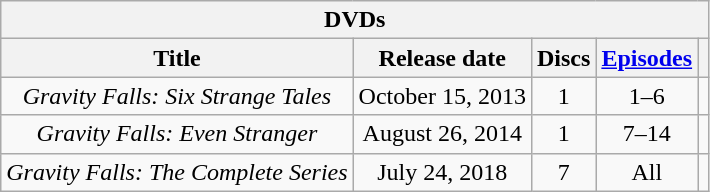<table class="wikitable" style="text-align: center">
<tr>
<th colspan=5>DVDs</th>
</tr>
<tr>
<th>Title</th>
<th>Release date</th>
<th>Discs</th>
<th><a href='#'>Episodes</a></th>
<th></th>
</tr>
<tr>
<td><em>Gravity Falls: Six Strange Tales</em></td>
<td>October 15, 2013</td>
<td>1</td>
<td>1–6</td>
<td align=center></td>
</tr>
<tr>
<td><em>Gravity Falls: Even Stranger</em></td>
<td>August 26, 2014</td>
<td>1</td>
<td>7–14</td>
<td align=center></td>
</tr>
<tr>
<td><em>Gravity Falls: The Complete Series</em></td>
<td>July 24, 2018</td>
<td>7</td>
<td>All</td>
<td align=center></td>
</tr>
</table>
